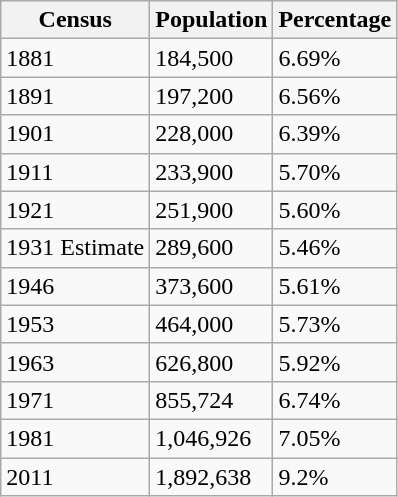<table class="wikitable">
<tr>
<th>Census</th>
<th>Population</th>
<th>Percentage</th>
</tr>
<tr>
<td>1881</td>
<td>184,500</td>
<td>6.69%</td>
</tr>
<tr>
<td>1891</td>
<td>197,200</td>
<td>6.56%</td>
</tr>
<tr>
<td>1901</td>
<td>228,000</td>
<td>6.39%</td>
</tr>
<tr>
<td>1911</td>
<td>233,900</td>
<td>5.70%</td>
</tr>
<tr>
<td>1921</td>
<td>251,900</td>
<td>5.60%</td>
</tr>
<tr>
<td>1931 Estimate</td>
<td>289,600</td>
<td>5.46%</td>
</tr>
<tr>
<td>1946</td>
<td>373,600</td>
<td>5.61%</td>
</tr>
<tr>
<td>1953</td>
<td>464,000</td>
<td>5.73%</td>
</tr>
<tr>
<td>1963</td>
<td>626,800</td>
<td>5.92%</td>
</tr>
<tr>
<td>1971</td>
<td>855,724</td>
<td>6.74%</td>
</tr>
<tr>
<td>1981</td>
<td>1,046,926</td>
<td>7.05%</td>
</tr>
<tr>
<td>2011</td>
<td>1,892,638</td>
<td>9.2%</td>
</tr>
</table>
